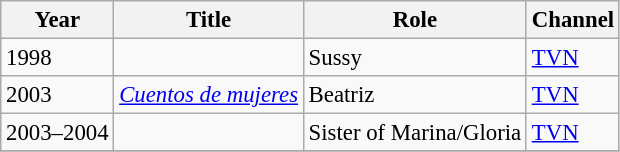<table class="wikitable" style="font-size: 95%;">
<tr>
<th>Year</th>
<th>Title</th>
<th>Role</th>
<th>Channel</th>
</tr>
<tr>
<td>1998</td>
<td><em></em></td>
<td>Sussy</td>
<td><a href='#'>TVN</a></td>
</tr>
<tr>
<td>2003</td>
<td><em><a href='#'>Cuentos de mujeres</a></em></td>
<td>Beatriz</td>
<td><a href='#'>TVN</a></td>
</tr>
<tr>
<td>2003–2004</td>
<td><em></em></td>
<td>Sister of Marina/Gloria</td>
<td><a href='#'>TVN</a></td>
</tr>
<tr>
</tr>
</table>
